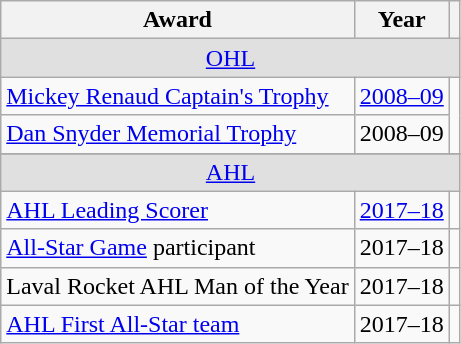<table class="wikitable">
<tr>
<th>Award</th>
<th>Year</th>
<th></th>
</tr>
<tr ALIGN="center" bgcolor="#e0e0e0">
<td colspan="3"><a href='#'>OHL</a></td>
</tr>
<tr>
<td><a href='#'>Mickey Renaud Captain's Trophy</a></td>
<td><a href='#'>2008–09</a></td>
<td rowspan="2"></td>
</tr>
<tr>
<td><a href='#'>Dan Snyder Memorial Trophy</a></td>
<td>2008–09</td>
</tr>
<tr>
</tr>
<tr ALIGN="center" bgcolor="#e0e0e0">
<td colspan="3"><a href='#'>AHL</a></td>
</tr>
<tr>
<td><a href='#'>AHL Leading Scorer</a></td>
<td><a href='#'>2017–18</a></td>
<td></td>
</tr>
<tr>
<td><a href='#'>All-Star Game</a> participant</td>
<td>2017–18</td>
<td></td>
</tr>
<tr>
<td>Laval Rocket AHL Man of the Year</td>
<td>2017–18</td>
<td></td>
</tr>
<tr>
<td><a href='#'>AHL First All-Star team</a></td>
<td>2017–18</td>
<td></td>
</tr>
</table>
